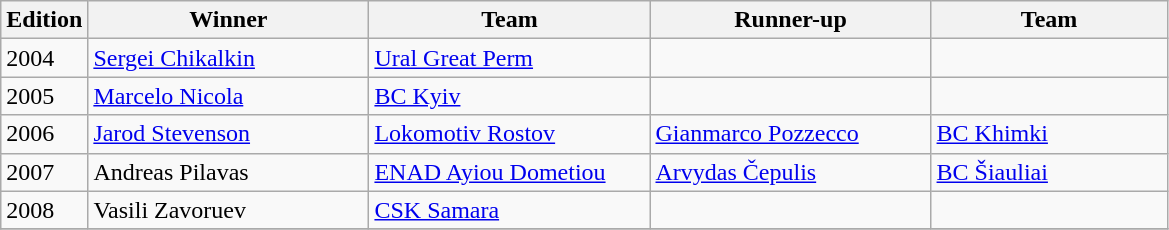<table class="wikitable">
<tr>
<th>Edition</th>
<th width=180>Winner</th>
<th width=180>Team</th>
<th width=180>Runner-up</th>
<th width=150>Team</th>
</tr>
<tr>
<td>2004</td>
<td> <a href='#'>Sergei Chikalkin</a></td>
<td> <a href='#'>Ural Great Perm</a></td>
<td></td>
<td></td>
</tr>
<tr>
<td>2005</td>
<td>  <a href='#'>Marcelo Nicola</a></td>
<td> <a href='#'>BC Kyiv</a></td>
<td></td>
<td></td>
</tr>
<tr>
<td>2006</td>
<td>  <a href='#'>Jarod Stevenson</a></td>
<td> <a href='#'>Lokomotiv Rostov</a></td>
<td> <a href='#'>Gianmarco Pozzecco</a></td>
<td> <a href='#'>BC Khimki</a></td>
</tr>
<tr>
<td>2007</td>
<td> Andreas Pilavas</td>
<td> <a href='#'>ENAD Ayiou Dometiou</a></td>
<td> <a href='#'>Arvydas Čepulis</a></td>
<td> <a href='#'>BC Šiauliai</a></td>
</tr>
<tr>
<td>2008</td>
<td> Vasili Zavoruev</td>
<td> <a href='#'>CSK Samara</a></td>
<td></td>
<td></td>
</tr>
<tr>
</tr>
</table>
